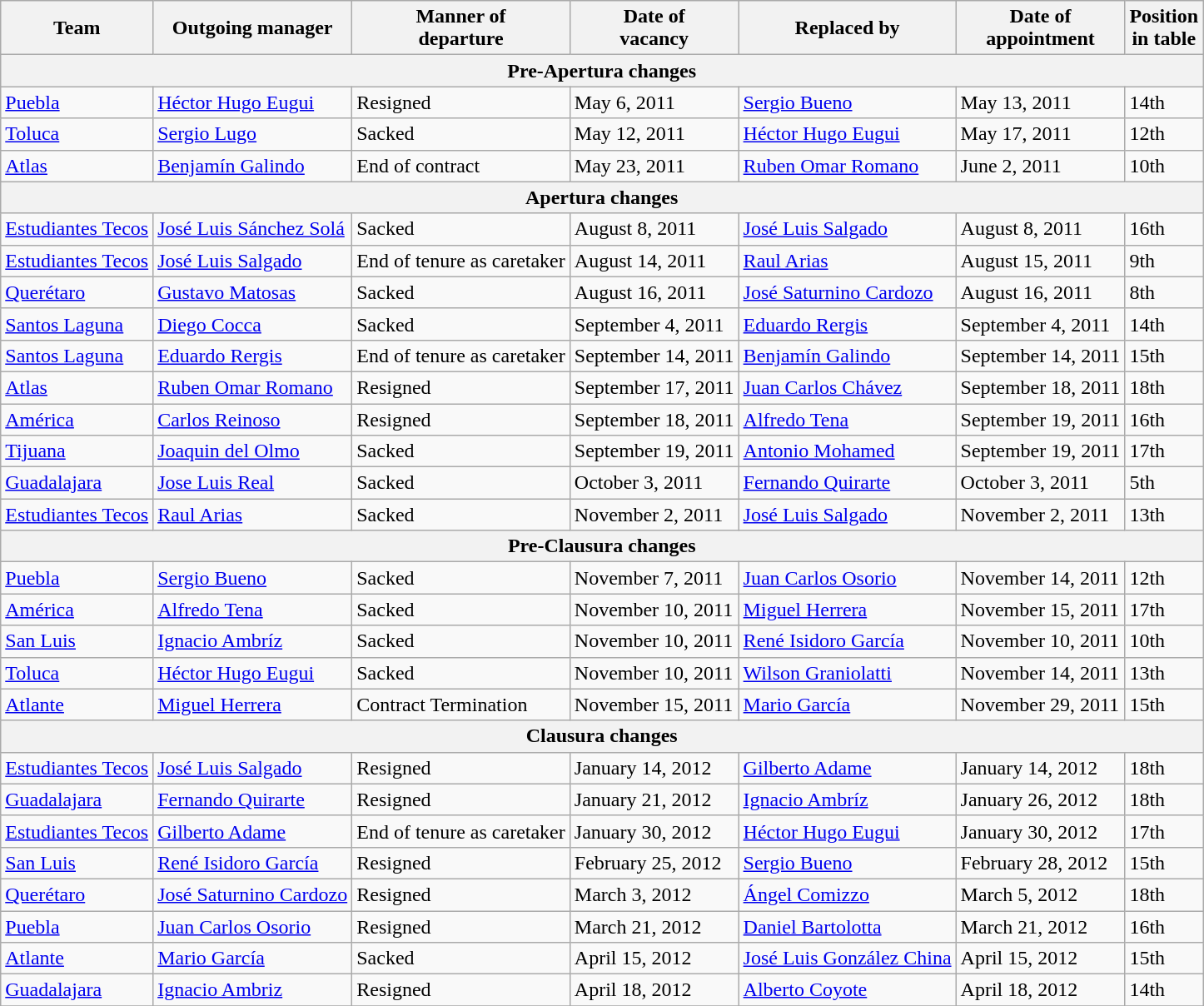<table class="wikitable">
<tr>
<th>Team</th>
<th>Outgoing manager</th>
<th>Manner of<br>departure</th>
<th>Date of<br>vacancy</th>
<th>Replaced by</th>
<th>Date of<br>appointment</th>
<th>Position<br>in table</th>
</tr>
<tr>
<th colspan=7>Pre-Apertura changes</th>
</tr>
<tr>
<td><a href='#'>Puebla</a></td>
<td> <a href='#'>Héctor Hugo Eugui</a></td>
<td>Resigned</td>
<td>May 6, 2011</td>
<td> <a href='#'>Sergio Bueno</a></td>
<td>May 13, 2011</td>
<td>14th</td>
</tr>
<tr>
<td><a href='#'>Toluca</a></td>
<td> <a href='#'>Sergio Lugo</a></td>
<td>Sacked</td>
<td>May 12, 2011</td>
<td> <a href='#'>Héctor Hugo Eugui</a></td>
<td>May 17, 2011</td>
<td>12th</td>
</tr>
<tr>
<td><a href='#'>Atlas</a></td>
<td> <a href='#'>Benjamín Galindo</a></td>
<td>End of contract</td>
<td>May 23, 2011</td>
<td> <a href='#'>Ruben Omar Romano</a></td>
<td>June 2, 2011</td>
<td>10th</td>
</tr>
<tr>
<th colspan=7>Apertura changes</th>
</tr>
<tr>
<td><a href='#'>Estudiantes Tecos</a></td>
<td> <a href='#'>José Luis Sánchez Solá</a></td>
<td>Sacked</td>
<td>August 8, 2011</td>
<td> <a href='#'>José Luis Salgado</a></td>
<td>August 8, 2011</td>
<td>16th</td>
</tr>
<tr>
<td><a href='#'>Estudiantes Tecos</a></td>
<td> <a href='#'>José Luis Salgado</a></td>
<td>End of tenure as caretaker</td>
<td>August 14, 2011</td>
<td> <a href='#'>Raul Arias</a></td>
<td>August 15, 2011</td>
<td>9th</td>
</tr>
<tr>
<td><a href='#'>Querétaro</a></td>
<td> <a href='#'>Gustavo Matosas</a></td>
<td>Sacked</td>
<td>August 16, 2011</td>
<td> <a href='#'>José Saturnino Cardozo</a></td>
<td>August 16, 2011</td>
<td>8th</td>
</tr>
<tr>
<td><a href='#'>Santos Laguna</a></td>
<td> <a href='#'>Diego Cocca</a></td>
<td>Sacked</td>
<td>September 4, 2011</td>
<td> <a href='#'>Eduardo Rergis</a></td>
<td>September 4, 2011</td>
<td>14th</td>
</tr>
<tr>
<td><a href='#'>Santos Laguna</a></td>
<td> <a href='#'>Eduardo Rergis</a></td>
<td>End of tenure as caretaker</td>
<td>September 14, 2011</td>
<td> <a href='#'>Benjamín Galindo</a></td>
<td>September 14, 2011</td>
<td>15th</td>
</tr>
<tr>
<td><a href='#'>Atlas</a></td>
<td> <a href='#'>Ruben Omar Romano</a></td>
<td>Resigned</td>
<td>September 17, 2011</td>
<td> <a href='#'>Juan Carlos Chávez</a></td>
<td>September 18, 2011</td>
<td>18th</td>
</tr>
<tr>
<td><a href='#'>América</a></td>
<td> <a href='#'>Carlos Reinoso</a></td>
<td>Resigned</td>
<td>September 18, 2011</td>
<td> <a href='#'>Alfredo Tena</a></td>
<td>September 19, 2011</td>
<td>16th</td>
</tr>
<tr>
<td><a href='#'>Tijuana</a></td>
<td> <a href='#'>Joaquin del Olmo</a></td>
<td>Sacked</td>
<td>September 19, 2011</td>
<td> <a href='#'>Antonio Mohamed</a></td>
<td>September 19, 2011</td>
<td>17th</td>
</tr>
<tr>
<td><a href='#'>Guadalajara</a></td>
<td> <a href='#'>Jose Luis Real</a></td>
<td>Sacked</td>
<td>October 3, 2011</td>
<td> <a href='#'>Fernando Quirarte</a></td>
<td>October 3, 2011</td>
<td>5th</td>
</tr>
<tr>
<td><a href='#'>Estudiantes Tecos</a></td>
<td> <a href='#'>Raul Arias</a></td>
<td>Sacked</td>
<td>November 2, 2011</td>
<td> <a href='#'>José Luis Salgado</a></td>
<td>November 2, 2011</td>
<td>13th</td>
</tr>
<tr>
<th colspan=7>Pre-Clausura changes</th>
</tr>
<tr>
<td><a href='#'>Puebla</a></td>
<td> <a href='#'>Sergio Bueno</a></td>
<td>Sacked</td>
<td>November 7, 2011</td>
<td> <a href='#'>Juan Carlos Osorio</a></td>
<td>November 14, 2011</td>
<td>12th</td>
</tr>
<tr>
<td><a href='#'>América</a></td>
<td> <a href='#'>Alfredo Tena</a></td>
<td>Sacked</td>
<td>November 10, 2011</td>
<td> <a href='#'>Miguel Herrera</a></td>
<td>November 15, 2011</td>
<td>17th</td>
</tr>
<tr>
<td><a href='#'>San Luis</a></td>
<td> <a href='#'>Ignacio Ambríz</a></td>
<td>Sacked</td>
<td>November 10, 2011</td>
<td> <a href='#'>René Isidoro García</a></td>
<td>November 10, 2011</td>
<td>10th</td>
</tr>
<tr>
<td><a href='#'>Toluca</a></td>
<td> <a href='#'>Héctor Hugo Eugui</a></td>
<td>Sacked</td>
<td>November 10, 2011</td>
<td> <a href='#'>Wilson Graniolatti</a></td>
<td>November 14, 2011</td>
<td>13th</td>
</tr>
<tr>
<td><a href='#'>Atlante</a></td>
<td> <a href='#'>Miguel Herrera</a></td>
<td>Contract Termination</td>
<td>November 15, 2011</td>
<td> <a href='#'>Mario García</a></td>
<td>November 29, 2011</td>
<td>15th</td>
</tr>
<tr>
<th colspan=7>Clausura changes</th>
</tr>
<tr>
<td><a href='#'>Estudiantes Tecos</a></td>
<td> <a href='#'>José Luis Salgado</a></td>
<td>Resigned</td>
<td>January 14, 2012</td>
<td> <a href='#'>Gilberto Adame</a></td>
<td>January 14, 2012</td>
<td>18th</td>
</tr>
<tr>
<td><a href='#'>Guadalajara</a></td>
<td> <a href='#'>Fernando Quirarte</a></td>
<td>Resigned</td>
<td>January 21, 2012</td>
<td> <a href='#'>Ignacio Ambríz</a></td>
<td>January 26, 2012</td>
<td>18th</td>
</tr>
<tr>
<td><a href='#'>Estudiantes Tecos</a></td>
<td> <a href='#'>Gilberto Adame</a></td>
<td>End of tenure as caretaker</td>
<td>January 30, 2012</td>
<td> <a href='#'>Héctor Hugo Eugui</a></td>
<td>January 30, 2012</td>
<td>17th</td>
</tr>
<tr>
<td><a href='#'>San Luis</a></td>
<td> <a href='#'>René Isidoro García</a></td>
<td>Resigned</td>
<td>February 25, 2012</td>
<td> <a href='#'>Sergio Bueno</a></td>
<td>February 28, 2012</td>
<td>15th</td>
</tr>
<tr>
<td><a href='#'>Querétaro</a></td>
<td> <a href='#'>José Saturnino Cardozo</a></td>
<td>Resigned</td>
<td>March 3, 2012</td>
<td> <a href='#'>Ángel Comizzo</a></td>
<td>March 5, 2012</td>
<td>18th</td>
</tr>
<tr>
<td><a href='#'>Puebla</a></td>
<td> <a href='#'>Juan Carlos Osorio</a></td>
<td>Resigned</td>
<td>March 21, 2012</td>
<td> <a href='#'>Daniel Bartolotta</a></td>
<td>March 21, 2012</td>
<td>16th</td>
</tr>
<tr>
<td><a href='#'>Atlante</a></td>
<td> <a href='#'>Mario García</a></td>
<td>Sacked</td>
<td>April 15, 2012</td>
<td> <a href='#'>José Luis González China</a></td>
<td>April 15, 2012</td>
<td>15th</td>
</tr>
<tr>
<td><a href='#'>Guadalajara</a></td>
<td> <a href='#'>Ignacio Ambriz</a></td>
<td>Resigned</td>
<td>April 18, 2012</td>
<td> <a href='#'>Alberto Coyote</a></td>
<td>April 18, 2012</td>
<td>14th</td>
</tr>
<tr>
</tr>
</table>
